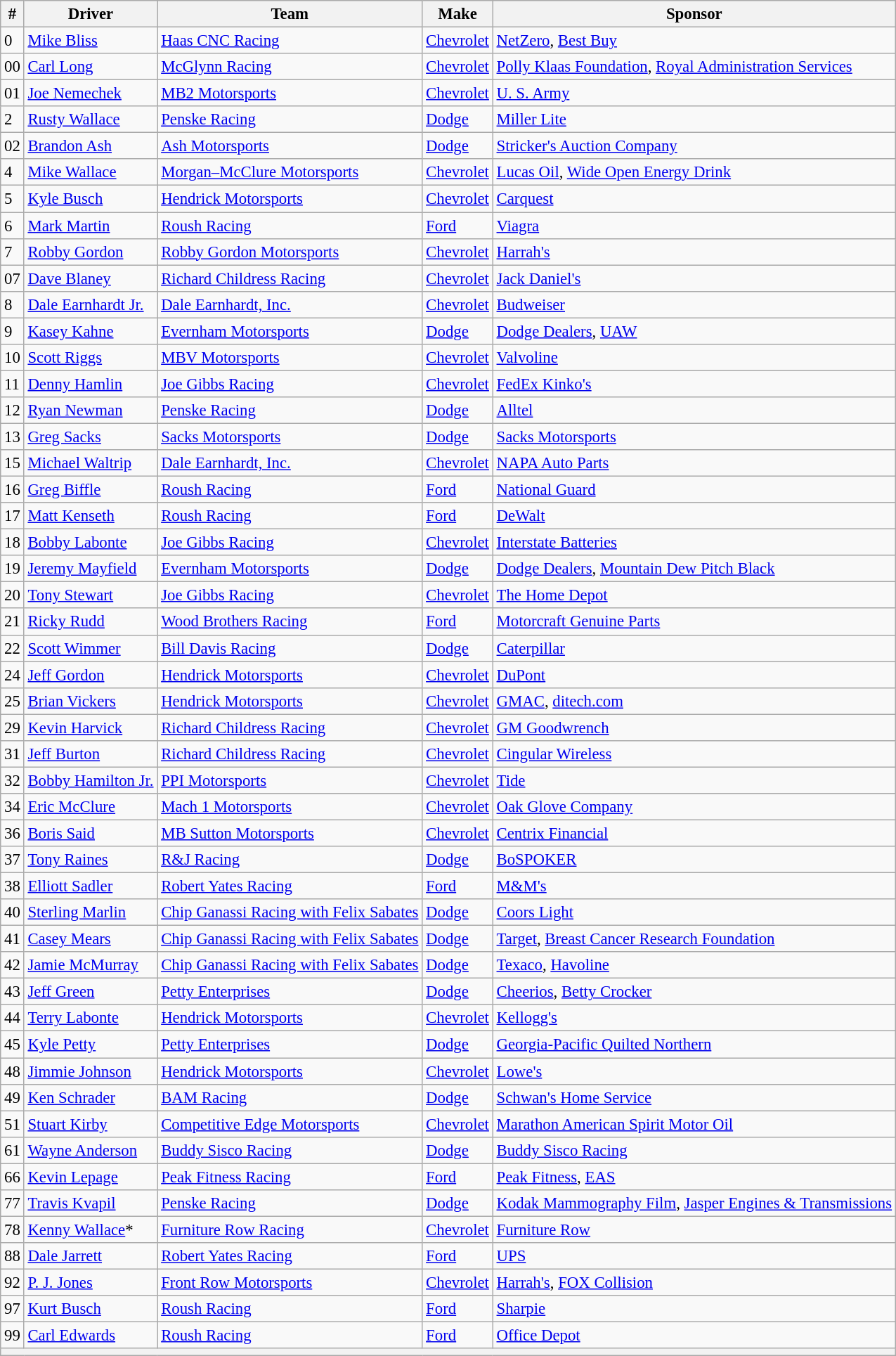<table class="wikitable" style="font-size:95%">
<tr>
<th>#</th>
<th>Driver</th>
<th>Team</th>
<th>Make</th>
<th>Sponsor</th>
</tr>
<tr>
<td>0</td>
<td><a href='#'>Mike Bliss</a></td>
<td><a href='#'>Haas CNC Racing</a></td>
<td><a href='#'>Chevrolet</a></td>
<td><a href='#'>NetZero</a>, <a href='#'>Best Buy</a></td>
</tr>
<tr>
<td>00</td>
<td><a href='#'>Carl Long</a></td>
<td><a href='#'>McGlynn Racing</a></td>
<td><a href='#'>Chevrolet</a></td>
<td><a href='#'>Polly Klaas Foundation</a>, <a href='#'>Royal Administration Services</a></td>
</tr>
<tr>
<td>01</td>
<td><a href='#'>Joe Nemechek</a></td>
<td><a href='#'>MB2 Motorsports</a></td>
<td><a href='#'>Chevrolet</a></td>
<td><a href='#'>U. S. Army</a></td>
</tr>
<tr>
<td>2</td>
<td><a href='#'>Rusty Wallace</a></td>
<td><a href='#'>Penske Racing</a></td>
<td><a href='#'>Dodge</a></td>
<td><a href='#'>Miller Lite</a></td>
</tr>
<tr>
<td>02</td>
<td><a href='#'>Brandon Ash</a></td>
<td><a href='#'>Ash Motorsports</a></td>
<td><a href='#'>Dodge</a></td>
<td><a href='#'>Stricker's Auction Company</a></td>
</tr>
<tr>
<td>4</td>
<td><a href='#'>Mike Wallace</a></td>
<td><a href='#'>Morgan–McClure Motorsports</a></td>
<td><a href='#'>Chevrolet</a></td>
<td><a href='#'>Lucas Oil</a>, <a href='#'>Wide Open Energy Drink</a></td>
</tr>
<tr>
<td>5</td>
<td><a href='#'>Kyle Busch</a></td>
<td><a href='#'>Hendrick Motorsports</a></td>
<td><a href='#'>Chevrolet</a></td>
<td><a href='#'>Carquest</a></td>
</tr>
<tr>
<td>6</td>
<td><a href='#'>Mark Martin</a></td>
<td><a href='#'>Roush Racing</a></td>
<td><a href='#'>Ford</a></td>
<td><a href='#'>Viagra</a></td>
</tr>
<tr>
<td>7</td>
<td><a href='#'>Robby Gordon</a></td>
<td><a href='#'>Robby Gordon Motorsports</a></td>
<td><a href='#'>Chevrolet</a></td>
<td><a href='#'>Harrah's</a></td>
</tr>
<tr>
<td>07</td>
<td><a href='#'>Dave Blaney</a></td>
<td><a href='#'>Richard Childress Racing</a></td>
<td><a href='#'>Chevrolet</a></td>
<td><a href='#'>Jack Daniel's</a></td>
</tr>
<tr>
<td>8</td>
<td><a href='#'>Dale Earnhardt Jr.</a></td>
<td><a href='#'>Dale Earnhardt, Inc.</a></td>
<td><a href='#'>Chevrolet</a></td>
<td><a href='#'>Budweiser</a></td>
</tr>
<tr>
<td>9</td>
<td><a href='#'>Kasey Kahne</a></td>
<td><a href='#'>Evernham Motorsports</a></td>
<td><a href='#'>Dodge</a></td>
<td><a href='#'>Dodge Dealers</a>, <a href='#'>UAW</a></td>
</tr>
<tr>
<td>10</td>
<td><a href='#'>Scott Riggs</a></td>
<td><a href='#'>MBV Motorsports</a></td>
<td><a href='#'>Chevrolet</a></td>
<td><a href='#'>Valvoline</a></td>
</tr>
<tr>
<td>11</td>
<td><a href='#'>Denny Hamlin</a></td>
<td><a href='#'>Joe Gibbs Racing</a></td>
<td><a href='#'>Chevrolet</a></td>
<td><a href='#'>FedEx Kinko's</a></td>
</tr>
<tr>
<td>12</td>
<td><a href='#'>Ryan Newman</a></td>
<td><a href='#'>Penske Racing</a></td>
<td><a href='#'>Dodge</a></td>
<td><a href='#'>Alltel</a></td>
</tr>
<tr>
<td>13</td>
<td><a href='#'>Greg Sacks</a></td>
<td><a href='#'>Sacks Motorsports</a></td>
<td><a href='#'>Dodge</a></td>
<td><a href='#'>Sacks Motorsports</a></td>
</tr>
<tr>
<td>15</td>
<td><a href='#'>Michael Waltrip</a></td>
<td><a href='#'>Dale Earnhardt, Inc.</a></td>
<td><a href='#'>Chevrolet</a></td>
<td><a href='#'>NAPA Auto Parts</a></td>
</tr>
<tr>
<td>16</td>
<td><a href='#'>Greg Biffle</a></td>
<td><a href='#'>Roush Racing</a></td>
<td><a href='#'>Ford</a></td>
<td><a href='#'>National Guard</a></td>
</tr>
<tr>
<td>17</td>
<td><a href='#'>Matt Kenseth</a></td>
<td><a href='#'>Roush Racing</a></td>
<td><a href='#'>Ford</a></td>
<td><a href='#'>DeWalt</a></td>
</tr>
<tr>
<td>18</td>
<td><a href='#'>Bobby Labonte</a></td>
<td><a href='#'>Joe Gibbs Racing</a></td>
<td><a href='#'>Chevrolet</a></td>
<td><a href='#'>Interstate Batteries</a></td>
</tr>
<tr>
<td>19</td>
<td><a href='#'>Jeremy Mayfield</a></td>
<td><a href='#'>Evernham Motorsports</a></td>
<td><a href='#'>Dodge</a></td>
<td><a href='#'>Dodge Dealers</a>, <a href='#'>Mountain Dew Pitch Black</a></td>
</tr>
<tr>
<td>20</td>
<td><a href='#'>Tony Stewart</a></td>
<td><a href='#'>Joe Gibbs Racing</a></td>
<td><a href='#'>Chevrolet</a></td>
<td><a href='#'>The Home Depot</a></td>
</tr>
<tr>
<td>21</td>
<td><a href='#'>Ricky Rudd</a></td>
<td><a href='#'>Wood Brothers Racing</a></td>
<td><a href='#'>Ford</a></td>
<td><a href='#'>Motorcraft Genuine Parts</a></td>
</tr>
<tr>
<td>22</td>
<td><a href='#'>Scott Wimmer</a></td>
<td><a href='#'>Bill Davis Racing</a></td>
<td><a href='#'>Dodge</a></td>
<td><a href='#'>Caterpillar</a></td>
</tr>
<tr>
<td>24</td>
<td><a href='#'>Jeff Gordon</a></td>
<td><a href='#'>Hendrick Motorsports</a></td>
<td><a href='#'>Chevrolet</a></td>
<td><a href='#'>DuPont</a></td>
</tr>
<tr>
<td>25</td>
<td><a href='#'>Brian Vickers</a></td>
<td><a href='#'>Hendrick Motorsports</a></td>
<td><a href='#'>Chevrolet</a></td>
<td><a href='#'>GMAC</a>, <a href='#'>ditech.com</a></td>
</tr>
<tr>
<td>29</td>
<td><a href='#'>Kevin Harvick</a></td>
<td><a href='#'>Richard Childress Racing</a></td>
<td><a href='#'>Chevrolet</a></td>
<td><a href='#'>GM Goodwrench</a></td>
</tr>
<tr>
<td>31</td>
<td><a href='#'>Jeff Burton</a></td>
<td><a href='#'>Richard Childress Racing</a></td>
<td><a href='#'>Chevrolet</a></td>
<td><a href='#'>Cingular Wireless</a></td>
</tr>
<tr>
<td>32</td>
<td><a href='#'>Bobby Hamilton Jr.</a></td>
<td><a href='#'>PPI Motorsports</a></td>
<td><a href='#'>Chevrolet</a></td>
<td><a href='#'>Tide</a></td>
</tr>
<tr>
<td>34</td>
<td><a href='#'>Eric McClure</a></td>
<td><a href='#'>Mach 1 Motorsports</a></td>
<td><a href='#'>Chevrolet</a></td>
<td><a href='#'>Oak Glove Company</a></td>
</tr>
<tr>
<td>36</td>
<td><a href='#'>Boris Said</a></td>
<td><a href='#'>MB Sutton Motorsports</a></td>
<td><a href='#'>Chevrolet</a></td>
<td><a href='#'>Centrix Financial</a></td>
</tr>
<tr>
<td>37</td>
<td><a href='#'>Tony Raines</a></td>
<td><a href='#'>R&J Racing</a></td>
<td><a href='#'>Dodge</a></td>
<td><a href='#'>BoSPOKER</a></td>
</tr>
<tr>
<td>38</td>
<td><a href='#'>Elliott Sadler</a></td>
<td><a href='#'>Robert Yates Racing</a></td>
<td><a href='#'>Ford</a></td>
<td><a href='#'>M&M's</a></td>
</tr>
<tr>
<td>40</td>
<td><a href='#'>Sterling Marlin</a></td>
<td><a href='#'>Chip Ganassi Racing with Felix Sabates</a></td>
<td><a href='#'>Dodge</a></td>
<td><a href='#'>Coors Light</a></td>
</tr>
<tr>
<td>41</td>
<td><a href='#'>Casey Mears</a></td>
<td><a href='#'>Chip Ganassi Racing with Felix Sabates</a></td>
<td><a href='#'>Dodge</a></td>
<td><a href='#'>Target</a>, <a href='#'>Breast Cancer Research Foundation</a></td>
</tr>
<tr>
<td>42</td>
<td><a href='#'>Jamie McMurray</a></td>
<td><a href='#'>Chip Ganassi Racing with Felix Sabates</a></td>
<td><a href='#'>Dodge</a></td>
<td><a href='#'>Texaco</a>, <a href='#'>Havoline</a></td>
</tr>
<tr>
<td>43</td>
<td><a href='#'>Jeff Green</a></td>
<td><a href='#'>Petty Enterprises</a></td>
<td><a href='#'>Dodge</a></td>
<td><a href='#'>Cheerios</a>, <a href='#'>Betty Crocker</a></td>
</tr>
<tr>
<td>44</td>
<td><a href='#'>Terry Labonte</a></td>
<td><a href='#'>Hendrick Motorsports</a></td>
<td><a href='#'>Chevrolet</a></td>
<td><a href='#'>Kellogg's</a></td>
</tr>
<tr>
<td>45</td>
<td><a href='#'>Kyle Petty</a></td>
<td><a href='#'>Petty Enterprises</a></td>
<td><a href='#'>Dodge</a></td>
<td><a href='#'>Georgia-Pacific Quilted Northern</a></td>
</tr>
<tr>
<td>48</td>
<td><a href='#'>Jimmie Johnson</a></td>
<td><a href='#'>Hendrick Motorsports</a></td>
<td><a href='#'>Chevrolet</a></td>
<td><a href='#'>Lowe's</a></td>
</tr>
<tr>
<td>49</td>
<td><a href='#'>Ken Schrader</a></td>
<td><a href='#'>BAM Racing</a></td>
<td><a href='#'>Dodge</a></td>
<td><a href='#'>Schwan's Home Service</a></td>
</tr>
<tr>
<td>51</td>
<td><a href='#'>Stuart Kirby</a></td>
<td><a href='#'>Competitive Edge Motorsports</a></td>
<td><a href='#'>Chevrolet</a></td>
<td><a href='#'>Marathon American Spirit Motor Oil</a></td>
</tr>
<tr>
<td>61</td>
<td><a href='#'>Wayne Anderson</a></td>
<td><a href='#'>Buddy Sisco Racing</a></td>
<td><a href='#'>Dodge</a></td>
<td><a href='#'>Buddy Sisco Racing</a></td>
</tr>
<tr>
<td>66</td>
<td><a href='#'>Kevin Lepage</a></td>
<td><a href='#'>Peak Fitness Racing</a></td>
<td><a href='#'>Ford</a></td>
<td><a href='#'>Peak Fitness</a>, <a href='#'>EAS</a></td>
</tr>
<tr>
<td>77</td>
<td><a href='#'>Travis Kvapil</a></td>
<td><a href='#'>Penske Racing</a></td>
<td><a href='#'>Dodge</a></td>
<td><a href='#'>Kodak Mammography Film</a>, <a href='#'>Jasper Engines & Transmissions</a></td>
</tr>
<tr>
<td>78</td>
<td><a href='#'>Kenny Wallace</a>*</td>
<td><a href='#'>Furniture Row Racing</a></td>
<td><a href='#'>Chevrolet</a></td>
<td><a href='#'>Furniture Row</a></td>
</tr>
<tr>
<td>88</td>
<td><a href='#'>Dale Jarrett</a></td>
<td><a href='#'>Robert Yates Racing</a></td>
<td><a href='#'>Ford</a></td>
<td><a href='#'>UPS</a></td>
</tr>
<tr>
<td>92</td>
<td><a href='#'>P. J. Jones</a></td>
<td><a href='#'>Front Row Motorsports</a></td>
<td><a href='#'>Chevrolet</a></td>
<td><a href='#'>Harrah's</a>, <a href='#'>FOX Collision</a></td>
</tr>
<tr>
<td>97</td>
<td><a href='#'>Kurt Busch</a></td>
<td><a href='#'>Roush Racing</a></td>
<td><a href='#'>Ford</a></td>
<td><a href='#'>Sharpie</a></td>
</tr>
<tr>
<td>99</td>
<td><a href='#'>Carl Edwards</a></td>
<td><a href='#'>Roush Racing</a></td>
<td><a href='#'>Ford</a></td>
<td><a href='#'>Office Depot</a></td>
</tr>
<tr>
<th colspan="5"></th>
</tr>
</table>
